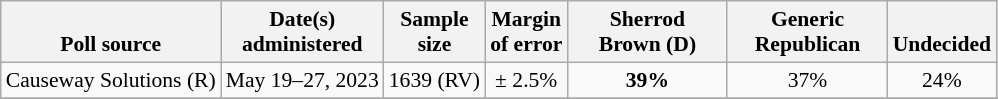<table class="wikitable" style="font-size:90%;text-align:center;">
<tr style="vertical-align:bottom">
<th>Poll source</th>
<th>Date(s)<br>administered</th>
<th>Sample<br>size</th>
<th>Margin<br>of error</th>
<th style="width:100px;">Sherrod<br>Brown (D)</th>
<th style="width:100px;">Generic<br>Republican</th>
<th>Undecided</th>
</tr>
<tr>
<td style="text-align:left;">Causeway Solutions (R)</td>
<td>May 19–27, 2023</td>
<td>1639 (RV)</td>
<td>± 2.5%</td>
<td><strong>39%</strong></td>
<td>37%</td>
<td>24%</td>
</tr>
<tr>
</tr>
</table>
